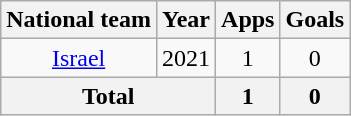<table class="wikitable" style="text-align:center">
<tr>
<th>National team</th>
<th>Year</th>
<th>Apps</th>
<th>Goals</th>
</tr>
<tr>
<td rowspan="1"><a href='#'>Israel</a></td>
<td>2021</td>
<td>1</td>
<td>0</td>
</tr>
<tr>
<th colspan="2">Total</th>
<th>1</th>
<th>0</th>
</tr>
</table>
